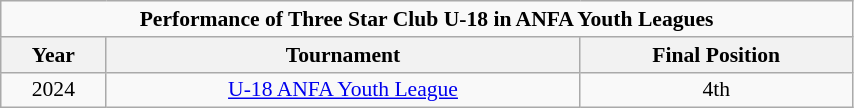<table class="wikitable sortable" style="text-align:center; font-size:90%; width:45%;">
<tr>
<td colspan="3"><strong>Performance of Three Star Club U-18 in ANFA Youth Leagues</strong></td>
</tr>
<tr>
<th style="text-align:center; width:"5%";">Year</th>
<th style="text-align:center; width:"20%";">Tournament</th>
<th style="text-align:center; width:"20%";">Final Position</th>
</tr>
<tr>
<td>2024</td>
<td><a href='#'>U-18 ANFA Youth League</a></td>
<td>4th</td>
</tr>
</table>
